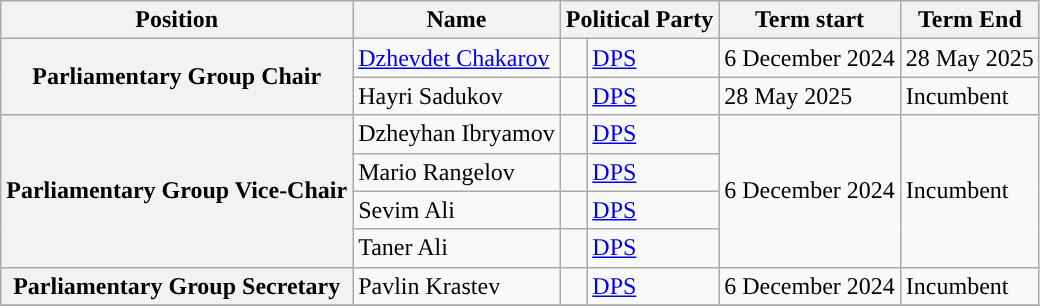<table class="wikitable plainrowheaders">
<tr>
<th>Position</th>
<th>Name</th>
<th colspan="2">Political Party</th>
<th>Term start</th>
<th>Term End</th>
</tr>
<tr>
<th rowspan ="2">Parliamentary Group Chair</th>
<td><a href='#'>Dzhevdet Chakarov</a></td>
<td style="background:"></td>
<td><a href='#'>DPS</a></td>
<td>6 December 2024</td>
<td>28 May 2025</td>
</tr>
<tr>
<td>Hayri Sadukov</td>
<td style="background:"></td>
<td><a href='#'>DPS</a></td>
<td>28 May 2025</td>
<td>Incumbent</td>
</tr>
<tr>
<th rowspan ="4">Parliamentary Group Vice-Chair</th>
<td>Dzheyhan Ibryamov</td>
<td style="background:"></td>
<td><a href='#'>DPS</a></td>
<td rowspan ="4">6 December 2024</td>
<td rowspan ="4">Incumbent</td>
</tr>
<tr>
<td>Mario Rangelov</td>
<td style="background:"></td>
<td><a href='#'>DPS</a></td>
</tr>
<tr>
<td>Sevim Ali</td>
<td style="background:"></td>
<td><a href='#'>DPS</a></td>
</tr>
<tr>
<td>Taner Ali</td>
<td style="background:"></td>
<td><a href='#'>DPS</a></td>
</tr>
<tr>
<th>Parliamentary Group Secretary</th>
<td>Pavlin Krastev</td>
<td style="background:"></td>
<td><a href='#'>DPS</a></td>
<td>6 December 2024</td>
<td>Incumbent</td>
</tr>
<tr>
</tr>
</table>
